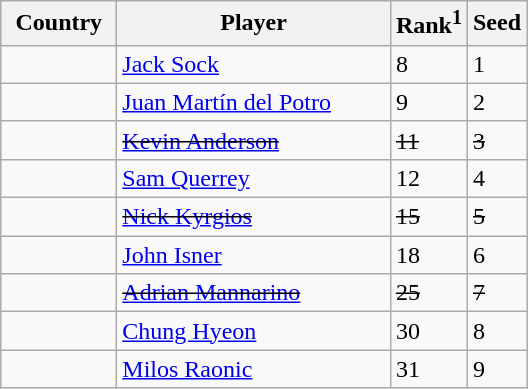<table class="sortable wikitable">
<tr>
<th width=70>Country</th>
<th width=175>Player</th>
<th>Rank<sup>1</sup></th>
<th>Seed</th>
</tr>
<tr>
<td></td>
<td><a href='#'>Jack Sock</a></td>
<td>8</td>
<td>1</td>
</tr>
<tr>
<td></td>
<td><a href='#'>Juan Martín del Potro</a></td>
<td>9</td>
<td>2</td>
</tr>
<tr>
<td><s></s></td>
<td><s><a href='#'>Kevin Anderson</a></s></td>
<td><s>11</s></td>
<td><s>3</s></td>
</tr>
<tr>
<td></td>
<td><a href='#'>Sam Querrey</a></td>
<td>12</td>
<td>4</td>
</tr>
<tr>
<td><s></s></td>
<td><s><a href='#'>Nick Kyrgios</a></s></td>
<td><s>15</s></td>
<td><s>5</s></td>
</tr>
<tr>
<td></td>
<td><a href='#'>John Isner</a></td>
<td>18</td>
<td>6</td>
</tr>
<tr>
<td><s></s></td>
<td><s><a href='#'>Adrian Mannarino</a></s></td>
<td><s>25</s></td>
<td><s>7</s></td>
</tr>
<tr>
<td></td>
<td><a href='#'>Chung Hyeon</a></td>
<td>30</td>
<td>8</td>
</tr>
<tr>
<td></td>
<td><a href='#'>Milos Raonic</a></td>
<td>31</td>
<td>9</td>
</tr>
</table>
